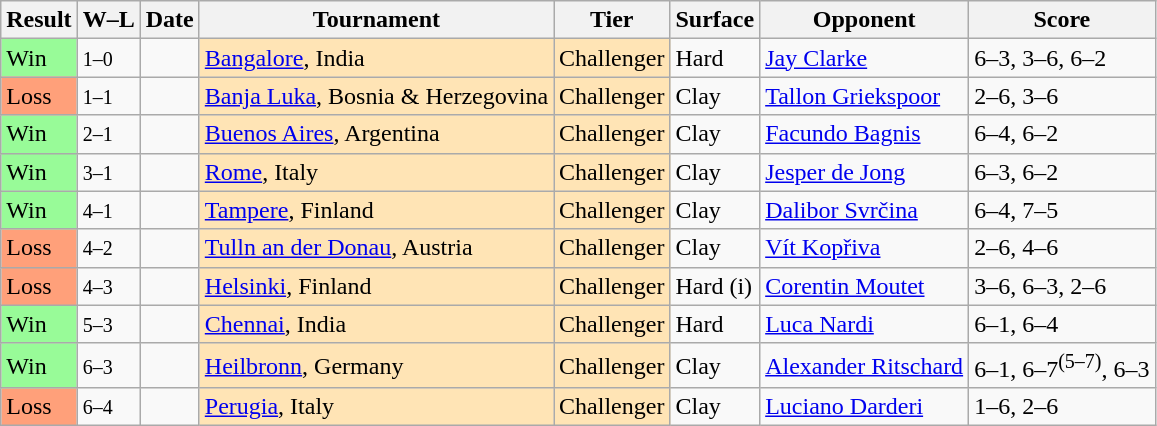<table class="sortable wikitable">
<tr>
<th>Result</th>
<th class="unsortable">W–L</th>
<th>Date</th>
<th>Tournament</th>
<th>Tier</th>
<th>Surface</th>
<th>Opponent</th>
<th class="unsortable">Score</th>
</tr>
<tr>
<td bgcolor=98FB98>Win</td>
<td><small>1–0</small></td>
<td><a href='#'></a></td>
<td style="background:moccasin;"><a href='#'>Bangalore</a>, India</td>
<td style="background:moccasin;">Challenger</td>
<td>Hard</td>
<td> <a href='#'>Jay Clarke</a></td>
<td>6–3, 3–6, 6–2</td>
</tr>
<tr>
<td bgcolor=FFA07A>Loss</td>
<td><small>1–1</small></td>
<td><a href='#'></a></td>
<td style="background:moccasin;"><a href='#'>Banja Luka</a>, Bosnia & Herzegovina</td>
<td style="background:moccasin;">Challenger</td>
<td>Clay</td>
<td> <a href='#'>Tallon Griekspoor</a></td>
<td>2–6, 3–6</td>
</tr>
<tr>
<td bgcolor=98FB98>Win</td>
<td><small>2–1</small></td>
<td><a href='#'></a></td>
<td style="background:moccasin;"><a href='#'>Buenos Aires</a>, Argentina</td>
<td style="background:moccasin;">Challenger</td>
<td>Clay</td>
<td> <a href='#'>Facundo Bagnis</a></td>
<td>6–4, 6–2</td>
</tr>
<tr>
<td bgcolor=98FB98>Win</td>
<td><small>3–1</small></td>
<td><a href='#'></a></td>
<td style="background:moccasin;"><a href='#'>Rome</a>, Italy</td>
<td style="background:moccasin;">Challenger</td>
<td>Clay</td>
<td> <a href='#'>Jesper de Jong</a></td>
<td>6–3, 6–2</td>
</tr>
<tr>
<td bgcolor=98FB98>Win</td>
<td><small>4–1</small></td>
<td><a href='#'></a></td>
<td style="background:moccasin;"><a href='#'>Tampere</a>, Finland</td>
<td style="background:moccasin;">Challenger</td>
<td>Clay</td>
<td> <a href='#'>Dalibor Svrčina</a></td>
<td>6–4, 7–5</td>
</tr>
<tr>
<td bgcolor=FFA07A>Loss</td>
<td><small>4–2</small></td>
<td><a href='#'></a></td>
<td style="background:moccasin;"><a href='#'>Tulln an der Donau</a>, Austria</td>
<td style="background:moccasin;">Challenger</td>
<td>Clay</td>
<td> <a href='#'>Vít Kopřiva</a></td>
<td>2–6, 4–6</td>
</tr>
<tr>
<td bgcolor=FFA07A>Loss</td>
<td><small>4–3</small></td>
<td><a href='#'></a></td>
<td style="background:moccasin;"><a href='#'>Helsinki</a>, Finland</td>
<td style="background:moccasin;">Challenger</td>
<td>Hard (i)</td>
<td> <a href='#'>Corentin Moutet</a></td>
<td>3–6, 6–3, 2–6</td>
</tr>
<tr>
<td bgcolor=98FB98>Win</td>
<td><small>5–3</small></td>
<td><a href='#'></a></td>
<td style="background:moccasin;"><a href='#'>Chennai</a>, India</td>
<td style="background:moccasin;">Challenger</td>
<td>Hard</td>
<td> <a href='#'>Luca Nardi</a></td>
<td>6–1, 6–4</td>
</tr>
<tr>
<td bgcolor=98FB98>Win</td>
<td><small>6–3</small></td>
<td><a href='#'></a></td>
<td style="background:moccasin;"><a href='#'>Heilbronn</a>, Germany</td>
<td style="background:moccasin;">Challenger</td>
<td>Clay</td>
<td> <a href='#'>Alexander Ritschard</a></td>
<td>6–1, 6–7<sup>(5–7)</sup>, 6–3</td>
</tr>
<tr>
<td bgcolor=FFA07A>Loss</td>
<td><small>6–4</small></td>
<td><a href='#'></a></td>
<td style="background:moccasin;"><a href='#'>Perugia</a>, Italy</td>
<td style="background:moccasin;">Challenger</td>
<td>Clay</td>
<td> <a href='#'>Luciano Darderi</a></td>
<td>1–6, 2–6</td>
</tr>
</table>
